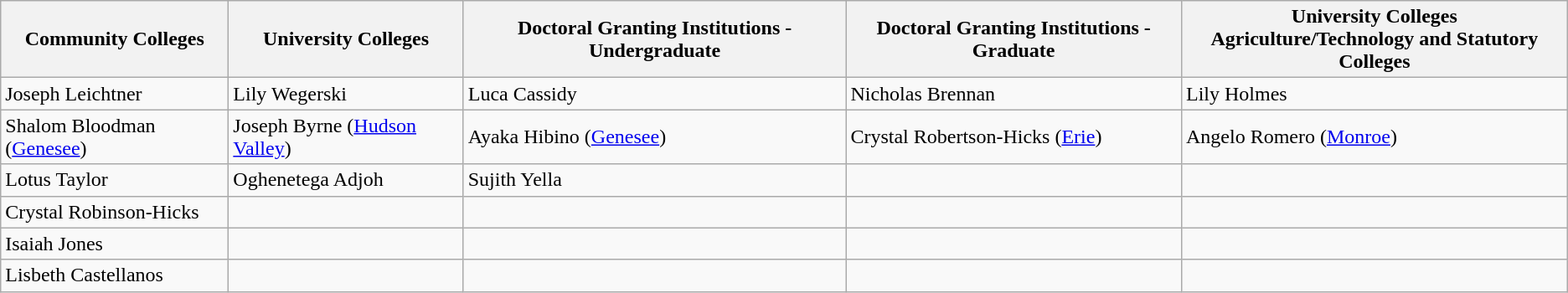<table class="wikitable">
<tr>
<th>Community Colleges</th>
<th>University Colleges</th>
<th>Doctoral Granting Institutions - Undergraduate</th>
<th>Doctoral Granting Institutions - Graduate</th>
<th>University Colleges<br>Agriculture/Technology and Statutory Colleges</th>
</tr>
<tr>
<td>Joseph Leichtner</td>
<td>Lily Wegerski</td>
<td>Luca Cassidy</td>
<td>Nicholas Brennan</td>
<td>Lily Holmes</td>
</tr>
<tr>
<td>Shalom Bloodman (<a href='#'>Genesee</a>)</td>
<td>Joseph Byrne (<a href='#'>Hudson Valley</a>)</td>
<td>Ayaka Hibino (<a href='#'>Genesee</a>)</td>
<td>Crystal Robertson-Hicks (<a href='#'>Erie</a>)</td>
<td>Angelo Romero (<a href='#'>Monroe</a>)</td>
</tr>
<tr>
<td>Lotus Taylor</td>
<td>Oghenetega Adjoh</td>
<td>Sujith Yella</td>
<td></td>
<td></td>
</tr>
<tr>
<td>Crystal Robinson-Hicks</td>
<td></td>
<td></td>
<td></td>
<td></td>
</tr>
<tr>
<td>Isaiah Jones</td>
<td></td>
<td></td>
<td></td>
<td></td>
</tr>
<tr>
<td>Lisbeth Castellanos</td>
<td></td>
<td></td>
<td></td>
</tr>
</table>
